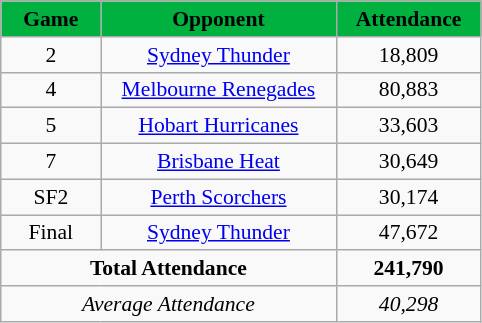<table class="wikitable sortable" style="text-align:center; font-size:90%">
<tr>
<th style="width:60px; background:#00B13F; text-align:center;">Game</th>
<th style="width:150px; background:#00B13F; text-align:center;" class="unsortable">Opponent</th>
<th style="width:90px; background:#00B13F; text-align:center;">Attendance</th>
</tr>
<tr>
<td>2</td>
<td><a href='#'>Sydney Thunder</a></td>
<td>18,809</td>
</tr>
<tr>
<td>4</td>
<td><a href='#'>Melbourne Renegades</a></td>
<td>80,883</td>
</tr>
<tr>
<td>5</td>
<td><a href='#'>Hobart Hurricanes</a></td>
<td>33,603</td>
</tr>
<tr>
<td>7</td>
<td><a href='#'>Brisbane Heat</a></td>
<td>30,649</td>
</tr>
<tr>
<td>SF2</td>
<td><a href='#'>Perth Scorchers</a></td>
<td>30,174</td>
</tr>
<tr>
<td>Final</td>
<td><a href='#'>Sydney Thunder</a></td>
<td>47,672</td>
</tr>
<tr class="sortbottom">
<td colspan="2"><strong>Total Attendance</strong></td>
<td><strong>241,790</strong></td>
</tr>
<tr class="sortbottom">
<td colspan="2"><em>Average Attendance</em></td>
<td><em>40,298</em></td>
</tr>
</table>
